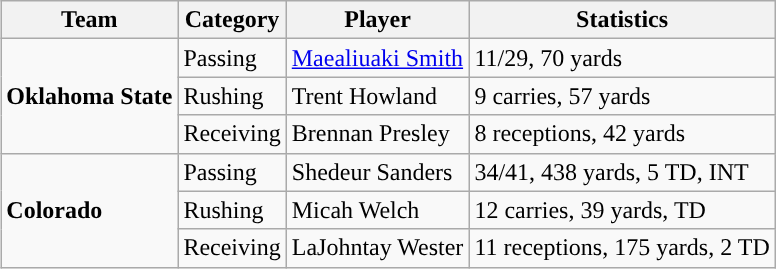<table class="wikitable" style="float: right;">
<tr>
<th>Team</th>
<th>Category</th>
<th>Player</th>
<th>Statistics</th>
</tr>
<tr>
<td rowspan=3><strong>Oklahoma State</strong></td>
<td>Passing</td>
<td><a href='#'>Maealiuaki Smith</a></td>
<td>11/29, 70 yards</td>
</tr>
<tr>
<td>Rushing</td>
<td>Trent Howland</td>
<td>9 carries, 57 yards</td>
</tr>
<tr>
<td>Receiving</td>
<td>Brennan Presley</td>
<td>8 receptions, 42 yards</td>
</tr>
<tr>
<td rowspan=3><strong>Colorado</strong></td>
<td>Passing</td>
<td>Shedeur Sanders</td>
<td>34/41, 438 yards, 5 TD, INT</td>
</tr>
<tr>
<td>Rushing</td>
<td>Micah Welch</td>
<td>12 carries, 39 yards, TD</td>
</tr>
<tr>
<td>Receiving</td>
<td>LaJohntay Wester</td>
<td>11 receptions, 175 yards, 2 TD</td>
</tr>
</table>
